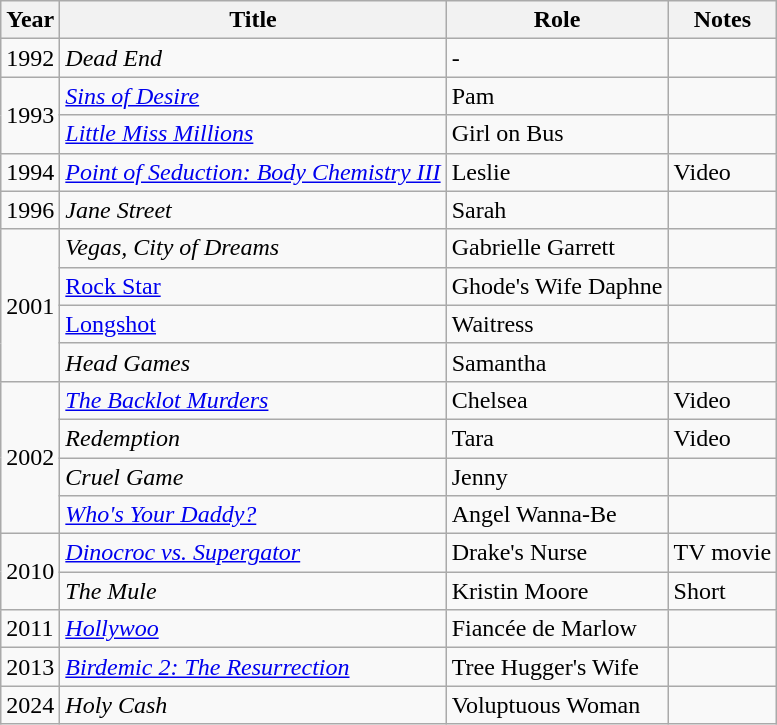<table class="wikitable plainrowheaders sortable" style="margin-right: 0;">
<tr>
<th>Year</th>
<th>Title</th>
<th>Role</th>
<th>Notes</th>
</tr>
<tr>
<td>1992</td>
<td><em>Dead End</em></td>
<td>-</td>
<td></td>
</tr>
<tr>
<td rowspan=2>1993</td>
<td><em><a href='#'>Sins of Desire</a></em></td>
<td>Pam</td>
<td></td>
</tr>
<tr>
<td><em><a href='#'>Little Miss Millions</a></em></td>
<td>Girl on Bus</td>
<td></td>
</tr>
<tr>
<td>1994</td>
<td><em><a href='#'>Point of Seduction: Body Chemistry III</a></em></td>
<td>Leslie</td>
<td>Video</td>
</tr>
<tr>
<td>1996</td>
<td><em>Jane Street</em></td>
<td>Sarah</td>
<td></td>
</tr>
<tr>
<td rowspan=4>2001</td>
<td><em>Vegas, City of Dreams</em></td>
<td>Gabrielle Garrett</td>
<td></td>
</tr>
<tr>
<td><em><a href='#'></em>Rock Star<em></a></em></td>
<td>Ghode's Wife Daphne</td>
<td></td>
</tr>
<tr>
<td><em><a href='#'></em>Longshot<em></a></em></td>
<td>Waitress</td>
<td></td>
</tr>
<tr>
<td><em>Head Games</em></td>
<td>Samantha</td>
<td></td>
</tr>
<tr>
<td rowspan=4>2002</td>
<td><em><a href='#'>The Backlot Murders</a></em></td>
<td>Chelsea</td>
<td>Video</td>
</tr>
<tr>
<td><em>Redemption</em></td>
<td>Tara</td>
<td>Video</td>
</tr>
<tr>
<td><em>Cruel Game</em></td>
<td>Jenny</td>
<td></td>
</tr>
<tr>
<td><em><a href='#'>Who's Your Daddy?</a></em></td>
<td>Angel Wanna-Be</td>
<td></td>
</tr>
<tr>
<td rowspan=2>2010</td>
<td><em><a href='#'>Dinocroc vs. Supergator</a></em></td>
<td>Drake's Nurse</td>
<td>TV movie</td>
</tr>
<tr>
<td><em>The Mule</em></td>
<td>Kristin Moore</td>
<td>Short</td>
</tr>
<tr>
<td>2011</td>
<td><em><a href='#'>Hollywoo</a></em></td>
<td>Fiancée de Marlow</td>
<td></td>
</tr>
<tr>
<td>2013</td>
<td><em><a href='#'>Birdemic 2: The Resurrection</a></em></td>
<td>Tree Hugger's Wife</td>
<td></td>
</tr>
<tr>
<td>2024</td>
<td><em>Holy Cash</em></td>
<td>Voluptuous Woman</td>
<td></td>
</tr>
</table>
